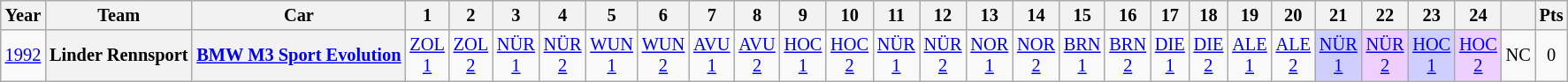<table class="wikitable" border="1" style="text-align:center; font-size:85%;">
<tr>
<th>Year</th>
<th>Team</th>
<th>Car</th>
<th>1</th>
<th>2</th>
<th>3</th>
<th>4</th>
<th>5</th>
<th>6</th>
<th>7</th>
<th>8</th>
<th>9</th>
<th>10</th>
<th>11</th>
<th>12</th>
<th>13</th>
<th>14</th>
<th>15</th>
<th>16</th>
<th>17</th>
<th>18</th>
<th>19</th>
<th>20</th>
<th>21</th>
<th>22</th>
<th>23</th>
<th>24</th>
<th></th>
<th>Pts</th>
</tr>
<tr>
<td><a href='#'>1992</a></td>
<th>Linder Rennsport</th>
<th><a href='#'>BMW M3 Sport Evolution</a></th>
<td><a href='#'>ZOL<br>1</a></td>
<td><a href='#'>ZOL<br>2</a></td>
<td><a href='#'>NÜR<br>1</a></td>
<td><a href='#'>NÜR<br>2</a></td>
<td><a href='#'>WUN<br>1</a></td>
<td><a href='#'>WUN<br>2</a></td>
<td><a href='#'>AVU<br>1</a></td>
<td><a href='#'>AVU<br>2</a></td>
<td><a href='#'>HOC<br>1</a></td>
<td><a href='#'>HOC<br>2</a></td>
<td><a href='#'>NÜR<br>1</a></td>
<td><a href='#'>NÜR<br>2</a></td>
<td><a href='#'>NOR<br>1</a></td>
<td><a href='#'>NOR<br>2</a></td>
<td><a href='#'>BRN<br>1</a></td>
<td><a href='#'>BRN<br>2</a></td>
<td><a href='#'>DIE<br>1</a></td>
<td><a href='#'>DIE<br>2</a></td>
<td><a href='#'>ALE<br>1</a></td>
<td><a href='#'>ALE<br>2</a></td>
<td style=background:#CFCFFF><a href='#'>NÜR<br>1</a><br></td>
<td style=background:#EFCFFF><a href='#'>NÜR<br>2</a> <br></td>
<td style=background:#CFCFFF><a href='#'>HOC<br>1</a><br></td>
<td style=background:#EFCFFF><a href='#'>HOC<br>2</a><br></td>
<td>NC</td>
<td>0</td>
</tr>
</table>
